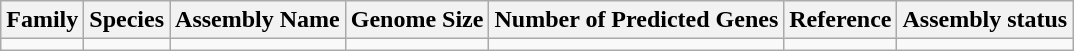<table class="wikitable sortable">
<tr>
<th>Family</th>
<th>Species</th>
<th>Assembly Name</th>
<th>Genome Size</th>
<th>Number of Predicted Genes</th>
<th>Reference</th>
<th>Assembly status</th>
</tr>
<tr>
<td></td>
<td></td>
<td></td>
<td></td>
<td></td>
<td></td>
<td></td>
</tr>
</table>
